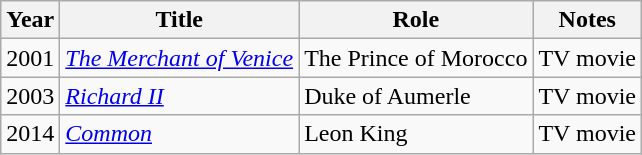<table class="wikitable">
<tr>
<th>Year</th>
<th>Title</th>
<th>Role</th>
<th>Notes</th>
</tr>
<tr>
<td>2001</td>
<td><em><a href='#'>The Merchant of Venice</a></em></td>
<td>The Prince of Morocco</td>
<td>TV movie</td>
</tr>
<tr>
<td>2003</td>
<td><em><a href='#'>Richard II</a></em></td>
<td>Duke of Aumerle</td>
<td>TV movie</td>
</tr>
<tr>
<td>2014</td>
<td><em><a href='#'>Common</a></em></td>
<td>Leon King</td>
<td>TV movie</td>
</tr>
</table>
